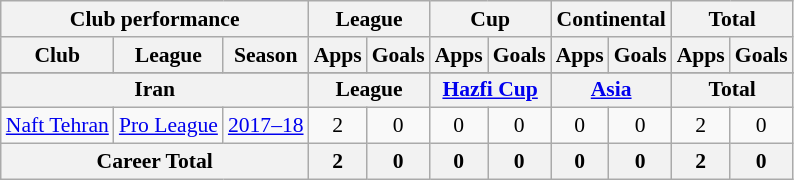<table class="wikitable" style="font-size:90%; text-align:center;">
<tr>
<th colspan=3>Club performance</th>
<th colspan=2>League</th>
<th colspan=2>Cup</th>
<th colspan=2>Continental</th>
<th colspan=2>Total</th>
</tr>
<tr>
<th>Club</th>
<th>League</th>
<th>Season</th>
<th>Apps</th>
<th>Goals</th>
<th>Apps</th>
<th>Goals</th>
<th>Apps</th>
<th>Goals</th>
<th>Apps</th>
<th>Goals</th>
</tr>
<tr>
</tr>
<tr>
<th colspan=3>Iran</th>
<th colspan=2>League</th>
<th colspan=2><a href='#'>Hazfi Cup</a></th>
<th colspan=2><a href='#'>Asia</a></th>
<th colspan=2>Total</th>
</tr>
<tr>
<td rowspan="1"><a href='#'>Naft Tehran</a></td>
<td rowspan="1"><a href='#'>Pro League</a></td>
<td><a href='#'>2017–18</a></td>
<td>2</td>
<td>0</td>
<td>0</td>
<td>0</td>
<td>0</td>
<td>0</td>
<td>2</td>
<td>0</td>
</tr>
<tr>
<th colspan=3>Career Total</th>
<th>2</th>
<th>0</th>
<th>0</th>
<th>0</th>
<th>0</th>
<th>0</th>
<th>2</th>
<th>0</th>
</tr>
</table>
